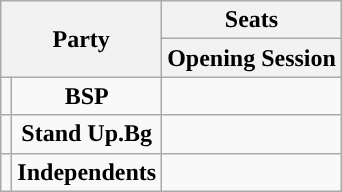<table class="wikitable">
<tr>
<th colspan="2" rowspan="2">Party</th>
<th colspan="2">Seats</th>
</tr>
<tr>
<th>Opening Session</th>
</tr>
<tr>
<td style="color:inherit;background:"></td>
<td style="text-align:center"><strong>BSP</strong></td>
<td></td>
</tr>
<tr>
<td style="color:inherit;background:"></td>
<td style="text-align:center"><strong>Stand Up.Bg</strong></td>
<td></td>
</tr>
<tr>
<td style="color:inherit;background:"></td>
<td style="text-align:center"><strong>Independents</strong></td>
<td></td>
</tr>
</table>
